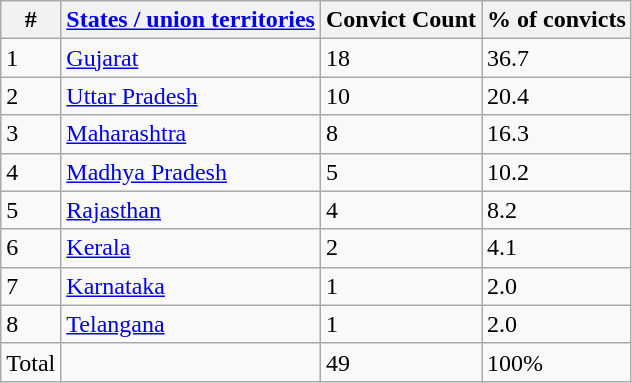<table class="wikitable sortable">
<tr>
<th>#</th>
<th><a href='#'>States / union territories</a></th>
<th>Convict Count</th>
<th>% of convicts</th>
</tr>
<tr>
<td>1</td>
<td><a href='#'>Gujarat</a></td>
<td>18</td>
<td>36.7</td>
</tr>
<tr>
<td>2</td>
<td><a href='#'>Uttar Pradesh</a></td>
<td>10</td>
<td>20.4</td>
</tr>
<tr>
<td>3</td>
<td><a href='#'>Maharashtra</a></td>
<td>8</td>
<td>16.3</td>
</tr>
<tr>
<td>4</td>
<td><a href='#'>Madhya Pradesh</a></td>
<td>5</td>
<td>10.2</td>
</tr>
<tr>
<td>5</td>
<td><a href='#'>Rajasthan</a></td>
<td>4</td>
<td>8.2</td>
</tr>
<tr>
<td>6</td>
<td><a href='#'>Kerala</a></td>
<td>2</td>
<td>4.1</td>
</tr>
<tr>
<td>7</td>
<td><a href='#'>Karnataka</a></td>
<td>1</td>
<td>2.0</td>
</tr>
<tr>
<td>8</td>
<td><a href='#'>Telangana</a></td>
<td>1</td>
<td>2.0</td>
</tr>
<tr>
<td>Total</td>
<td></td>
<td>49</td>
<td>100%</td>
</tr>
</table>
